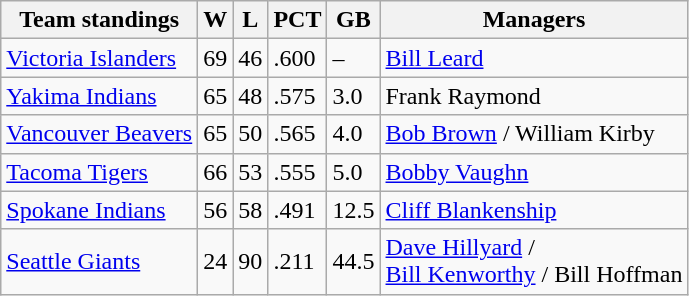<table class="wikitable">
<tr>
<th>Team standings</th>
<th>W</th>
<th>L</th>
<th>PCT</th>
<th>GB</th>
<th>Managers</th>
</tr>
<tr>
<td><a href='#'>Victoria Islanders</a></td>
<td>69</td>
<td>46</td>
<td>.600</td>
<td>–</td>
<td><a href='#'>Bill Leard</a></td>
</tr>
<tr>
<td><a href='#'>Yakima Indians</a></td>
<td>65</td>
<td>48</td>
<td>.575</td>
<td>3.0</td>
<td>Frank Raymond</td>
</tr>
<tr>
<td><a href='#'>Vancouver Beavers</a></td>
<td>65</td>
<td>50</td>
<td>.565</td>
<td>4.0</td>
<td><a href='#'>Bob Brown</a> / William Kirby</td>
</tr>
<tr>
<td><a href='#'>Tacoma Tigers</a></td>
<td>66</td>
<td>53</td>
<td>.555</td>
<td>5.0</td>
<td><a href='#'>Bobby Vaughn</a></td>
</tr>
<tr>
<td><a href='#'>Spokane Indians</a></td>
<td>56</td>
<td>58</td>
<td>.491</td>
<td>12.5</td>
<td><a href='#'>Cliff Blankenship</a></td>
</tr>
<tr>
<td><a href='#'>Seattle Giants</a></td>
<td>24</td>
<td>90</td>
<td>.211</td>
<td>44.5</td>
<td><a href='#'>Dave Hillyard</a> /<br> <a href='#'>Bill Kenworthy</a> / Bill Hoffman</td>
</tr>
</table>
